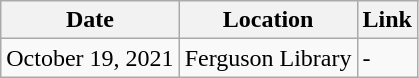<table class="wikitable">
<tr>
<th>Date</th>
<th>Location</th>
<th>Link</th>
</tr>
<tr>
<td>October 19, 2021</td>
<td>Ferguson Library</td>
<td>-</td>
</tr>
</table>
